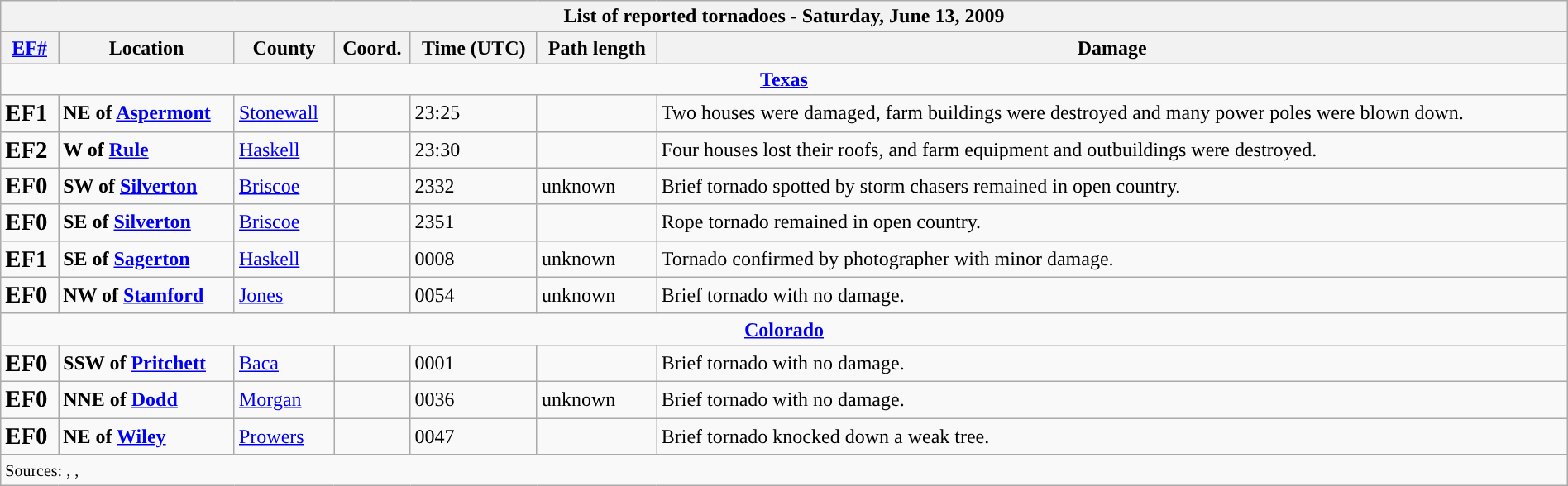<table class="wikitable collapsible" width="100%">
<tr>
<th colspan="7">List of reported tornadoes - Saturday, June 13, 2009</th>
</tr>
<tr>
<th><a href='#'>EF#</a></th>
<th>Location</th>
<th>County</th>
<th>Coord.</th>
<th>Time (UTC)</th>
<th>Path length</th>
<th>Damage</th>
</tr>
<tr>
<td colspan="7" align=center><strong><a href='#'>Texas</a></strong></td>
</tr>
<tr>
<td><big><strong>EF1</strong></big></td>
<td><strong>NE of <a href='#'>Aspermont</a></strong></td>
<td><a href='#'>Stonewall</a></td>
<td></td>
<td>23:25</td>
<td></td>
<td>Two houses were damaged, farm buildings were destroyed and many power poles were blown down.</td>
</tr>
<tr>
<td><big><strong>EF2</strong></big></td>
<td><strong>W of <a href='#'>Rule</a></strong></td>
<td><a href='#'>Haskell</a></td>
<td></td>
<td>23:30</td>
<td></td>
<td>Four houses lost their roofs, and farm equipment and outbuildings were destroyed.</td>
</tr>
<tr>
<td><big><strong>EF0</strong></big></td>
<td><strong>SW of <a href='#'>Silverton</a></strong></td>
<td><a href='#'>Briscoe</a></td>
<td></td>
<td>2332</td>
<td>unknown</td>
<td>Brief tornado spotted by storm chasers remained in open country.</td>
</tr>
<tr>
<td><big><strong>EF0</strong></big></td>
<td><strong>SE of <a href='#'>Silverton</a></strong></td>
<td><a href='#'>Briscoe</a></td>
<td></td>
<td>2351</td>
<td></td>
<td>Rope tornado remained in open country.</td>
</tr>
<tr>
<td><big><strong>EF1</strong></big></td>
<td><strong>SE of <a href='#'>Sagerton</a></strong></td>
<td><a href='#'>Haskell</a></td>
<td></td>
<td>0008</td>
<td>unknown</td>
<td>Tornado confirmed by photographer with minor damage.</td>
</tr>
<tr>
<td><big><strong>EF0</strong></big></td>
<td><strong>NW of <a href='#'>Stamford</a></strong></td>
<td><a href='#'>Jones</a></td>
<td></td>
<td>0054</td>
<td>unknown</td>
<td>Brief tornado with no damage.</td>
</tr>
<tr>
<td colspan="7" align=center><strong><a href='#'>Colorado</a></strong></td>
</tr>
<tr>
<td><big><strong>EF0</strong></big></td>
<td><strong>SSW of <a href='#'>Pritchett</a></strong></td>
<td><a href='#'>Baca</a></td>
<td></td>
<td>0001</td>
<td></td>
<td>Brief tornado with no damage.</td>
</tr>
<tr>
<td><big><strong>EF0</strong></big></td>
<td><strong>NNE of <a href='#'>Dodd</a></strong></td>
<td><a href='#'>Morgan</a></td>
<td></td>
<td>0036</td>
<td>unknown</td>
<td>Brief tornado with no damage.</td>
</tr>
<tr>
<td><big><strong>EF0</strong></big></td>
<td><strong>NE of <a href='#'>Wiley</a></strong></td>
<td><a href='#'>Prowers</a></td>
<td></td>
<td>0047</td>
<td></td>
<td>Brief tornado knocked down a weak tree.</td>
</tr>
<tr>
<td colspan="7"><small>Sources: , , </small></td>
</tr>
</table>
